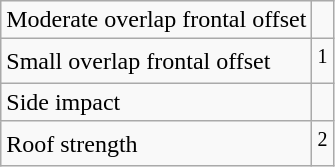<table class="wikitable">
<tr>
<td>Moderate overlap frontal offset</td>
<td></td>
</tr>
<tr>
<td>Small overlap frontal offset</td>
<td><sup>1</sup></td>
</tr>
<tr>
<td>Side impact</td>
<td></td>
</tr>
<tr>
<td>Roof strength</td>
<td><sup>2</sup></td>
</tr>
</table>
